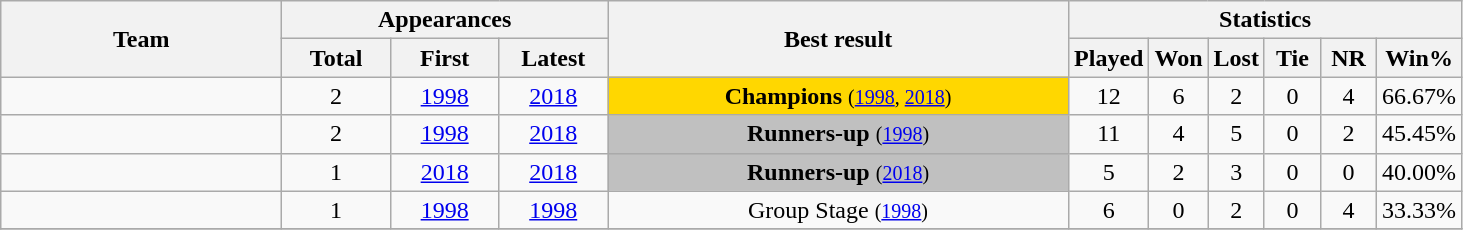<table class="wikitable sortable" style="text-align: center;">
<tr>
<th rowspan="2" style="width:180px;">Team</th>
<th colspan=3>Appearances</th>
<th rowspan="2" style="width:300px;">Best result</th>
<th colspan="6">Statistics</th>
</tr>
<tr>
<th width=65>Total</th>
<th width=65>First</th>
<th width=65>Latest</th>
<th width=30>Played</th>
<th width=30>Won</th>
<th width=30>Lost</th>
<th width=30>Tie</th>
<th width=30>NR</th>
<th width=30>Win%</th>
</tr>
<tr>
<td style="text-align:left;"></td>
<td>2</td>
<td><a href='#'>1998</a></td>
<td><a href='#'>2018</a></td>
<td style="background:gold;"><strong>Champions</strong> <small>(<a href='#'>1998</a>, <a href='#'>2018</a>)</small></td>
<td>12</td>
<td>6</td>
<td>2</td>
<td>0</td>
<td>4</td>
<td>66.67%</td>
</tr>
<tr>
<td style="text-align:left;"></td>
<td>2</td>
<td><a href='#'>1998</a></td>
<td><a href='#'>2018</a></td>
<td style="background:silver;"><strong>Runners-up</strong> <small>(<a href='#'>1998</a>)</small></td>
<td>11</td>
<td>4</td>
<td>5</td>
<td>0</td>
<td>2</td>
<td>45.45%</td>
</tr>
<tr>
<td style="text-align:left;"></td>
<td>1</td>
<td><a href='#'>2018</a></td>
<td><a href='#'>2018</a></td>
<td style="background:silver;"><strong>Runners-up</strong> <small>(<a href='#'>2018</a>)</small></td>
<td>5</td>
<td>2</td>
<td>3</td>
<td>0</td>
<td>0</td>
<td>40.00%</td>
</tr>
<tr>
<td style="text-align:left;"></td>
<td>1</td>
<td><a href='#'>1998</a></td>
<td><a href='#'>1998</a></td>
<td>Group Stage <small>(<a href='#'>1998</a>)</small></td>
<td>6</td>
<td>0</td>
<td>2</td>
<td>0</td>
<td>4</td>
<td>33.33%</td>
</tr>
<tr>
</tr>
</table>
